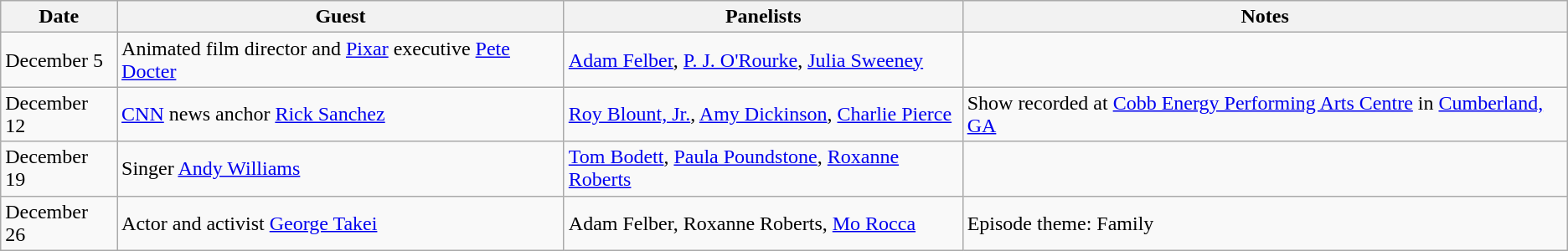<table class="wikitable">
<tr>
<th>Date</th>
<th>Guest</th>
<th>Panelists</th>
<th>Notes</th>
</tr>
<tr>
<td>December 5</td>
<td>Animated film director and <a href='#'>Pixar</a> executive <a href='#'>Pete Docter</a></td>
<td><a href='#'>Adam Felber</a>, <a href='#'>P. J. O'Rourke</a>, <a href='#'>Julia Sweeney</a></td>
<td></td>
</tr>
<tr>
<td>December 12</td>
<td><a href='#'>CNN</a> news anchor <a href='#'>Rick Sanchez</a></td>
<td><a href='#'>Roy Blount, Jr.</a>, <a href='#'>Amy Dickinson</a>, <a href='#'>Charlie Pierce</a></td>
<td>Show recorded at <a href='#'>Cobb Energy Performing Arts Centre</a> in <a href='#'>Cumberland, GA</a></td>
</tr>
<tr>
<td>December 19</td>
<td>Singer <a href='#'>Andy Williams</a></td>
<td><a href='#'>Tom Bodett</a>, <a href='#'>Paula Poundstone</a>, <a href='#'>Roxanne Roberts</a></td>
<td></td>
</tr>
<tr>
<td>December 26</td>
<td>Actor and activist <a href='#'>George Takei</a></td>
<td>Adam Felber, Roxanne Roberts, <a href='#'>Mo Rocca</a></td>
<td>Episode theme: Family</td>
</tr>
</table>
